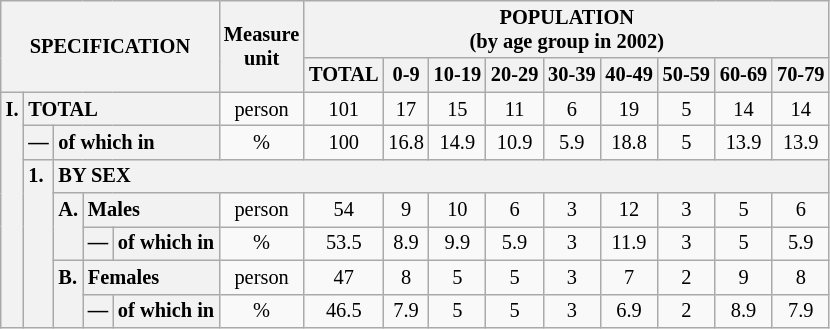<table class="wikitable" style="font-size:85%; text-align:center">
<tr>
<th rowspan="2" colspan="5">SPECIFICATION</th>
<th rowspan="2">Measure<br> unit</th>
<th colspan="9" rowspan="1">POPULATION<br> (by age group in 2002)</th>
</tr>
<tr>
<th>TOTAL</th>
<th>0-9</th>
<th>10-19</th>
<th>20-29</th>
<th>30-39</th>
<th>40-49</th>
<th>50-59</th>
<th>60-69</th>
<th>70-79</th>
</tr>
<tr>
<th style="text-align:left" valign="top" rowspan="7">I.</th>
<th style="text-align:left" colspan="4">TOTAL</th>
<td>person</td>
<td>101</td>
<td>17</td>
<td>15</td>
<td>11</td>
<td>6</td>
<td>19</td>
<td>5</td>
<td>14</td>
<td>14</td>
</tr>
<tr>
<th style="text-align:left" valign="top">—</th>
<th style="text-align:left" colspan="3">of which in</th>
<td>%</td>
<td>100</td>
<td>16.8</td>
<td>14.9</td>
<td>10.9</td>
<td>5.9</td>
<td>18.8</td>
<td>5</td>
<td>13.9</td>
<td>13.9</td>
</tr>
<tr>
<th style="text-align:left" valign="top" rowspan="5">1.</th>
<th style="text-align:left" colspan="13">BY SEX</th>
</tr>
<tr>
<th style="text-align:left" valign="top" rowspan="2">A.</th>
<th style="text-align:left" colspan="2">Males</th>
<td>person</td>
<td>54</td>
<td>9</td>
<td>10</td>
<td>6</td>
<td>3</td>
<td>12</td>
<td>3</td>
<td>5</td>
<td>6</td>
</tr>
<tr>
<th style="text-align:left" valign="top">—</th>
<th style="text-align:left" colspan="1">of which in</th>
<td>%</td>
<td>53.5</td>
<td>8.9</td>
<td>9.9</td>
<td>5.9</td>
<td>3</td>
<td>11.9</td>
<td>3</td>
<td>5</td>
<td>5.9</td>
</tr>
<tr>
<th style="text-align:left" valign="top" rowspan="2">B.</th>
<th style="text-align:left" colspan="2">Females</th>
<td>person</td>
<td>47</td>
<td>8</td>
<td>5</td>
<td>5</td>
<td>3</td>
<td>7</td>
<td>2</td>
<td>9</td>
<td>8</td>
</tr>
<tr>
<th style="text-align:left" valign="top">—</th>
<th style="text-align:left" colspan="1">of which in</th>
<td>%</td>
<td>46.5</td>
<td>7.9</td>
<td>5</td>
<td>5</td>
<td>3</td>
<td>6.9</td>
<td>2</td>
<td>8.9</td>
<td>7.9</td>
</tr>
</table>
